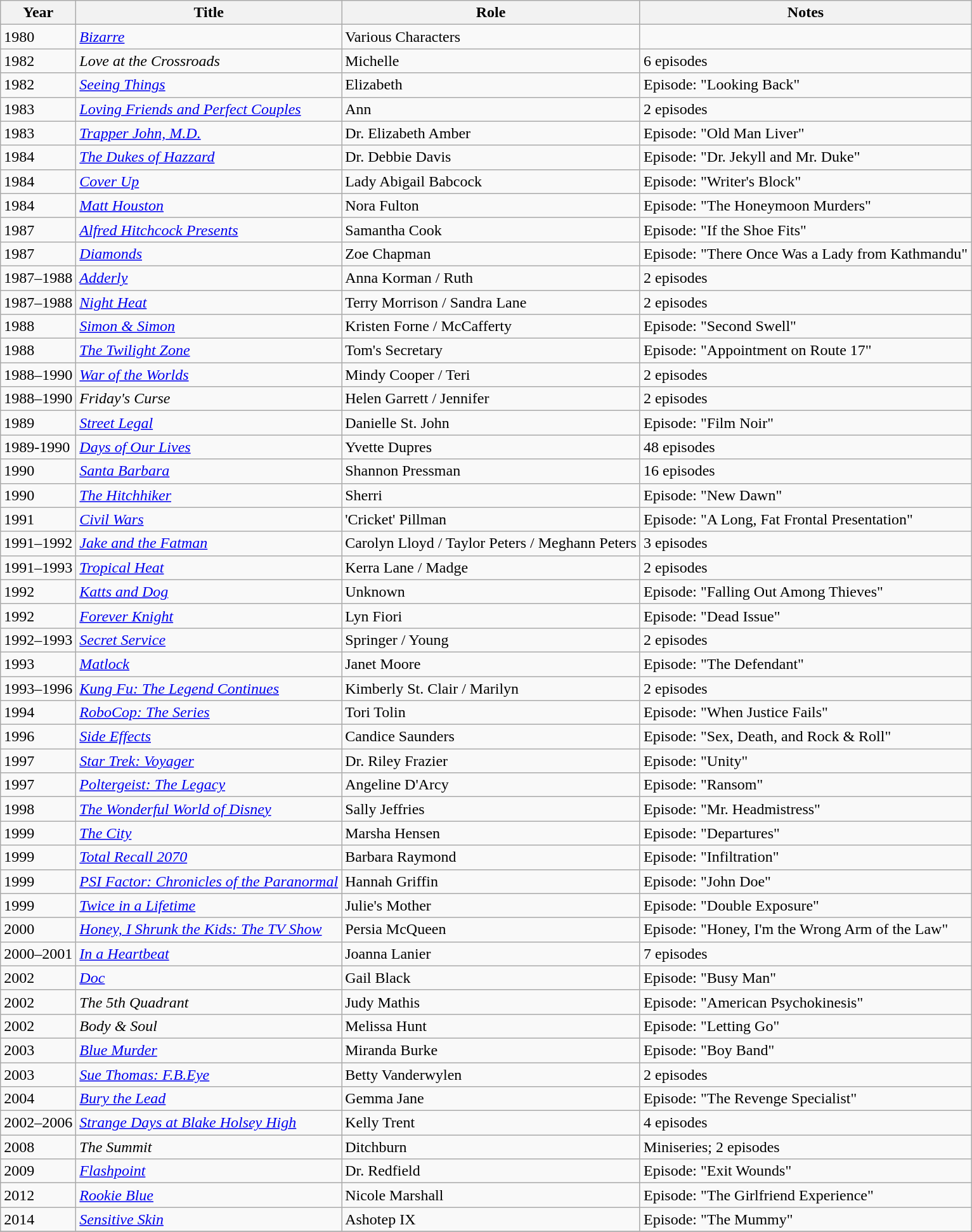<table class="wikitable sortable">
<tr>
<th>Year</th>
<th>Title</th>
<th>Role</th>
<th>Notes</th>
</tr>
<tr>
<td>1980</td>
<td><em><a href='#'>Bizarre</a></em></td>
<td>Various Characters</td>
<td></td>
</tr>
<tr>
<td>1982</td>
<td><em>Love at the Crossroads</em></td>
<td>Michelle</td>
<td>6 episodes</td>
</tr>
<tr>
<td>1982</td>
<td><em><a href='#'>Seeing Things</a></em></td>
<td>Elizabeth</td>
<td>Episode: "Looking Back"</td>
</tr>
<tr>
<td>1983</td>
<td><em><a href='#'>Loving Friends and Perfect Couples</a></em></td>
<td>Ann</td>
<td>2 episodes</td>
</tr>
<tr>
<td>1983</td>
<td><em><a href='#'>Trapper John, M.D.</a></em></td>
<td>Dr. Elizabeth Amber</td>
<td>Episode: "Old Man Liver"</td>
</tr>
<tr>
<td>1984</td>
<td><em><a href='#'>The Dukes of Hazzard</a></em></td>
<td>Dr. Debbie Davis</td>
<td>Episode: "Dr. Jekyll and Mr. Duke"</td>
</tr>
<tr>
<td>1984</td>
<td><em><a href='#'>Cover Up</a></em></td>
<td>Lady Abigail Babcock</td>
<td>Episode: "Writer's Block"</td>
</tr>
<tr>
<td>1984</td>
<td><em><a href='#'>Matt Houston</a></em></td>
<td>Nora Fulton</td>
<td>Episode: "The Honeymoon Murders"</td>
</tr>
<tr>
<td>1987</td>
<td><em><a href='#'>Alfred Hitchcock Presents</a></em></td>
<td>Samantha Cook</td>
<td>Episode: "If the Shoe Fits"</td>
</tr>
<tr>
<td>1987</td>
<td><em><a href='#'>Diamonds</a></em></td>
<td>Zoe Chapman</td>
<td>Episode: "There Once Was a Lady from Kathmandu"</td>
</tr>
<tr>
<td>1987–1988</td>
<td><em><a href='#'>Adderly</a></em></td>
<td>Anna Korman / Ruth</td>
<td>2 episodes</td>
</tr>
<tr>
<td>1987–1988</td>
<td><em><a href='#'>Night Heat</a></em></td>
<td>Terry Morrison / Sandra Lane</td>
<td>2 episodes</td>
</tr>
<tr>
<td>1988</td>
<td><em><a href='#'>Simon & Simon</a></em></td>
<td>Kristen Forne / McCafferty</td>
<td>Episode: "Second Swell"</td>
</tr>
<tr>
<td>1988</td>
<td><em><a href='#'>The Twilight Zone</a></em></td>
<td>Tom's Secretary</td>
<td>Episode: "Appointment on Route 17"</td>
</tr>
<tr>
<td>1988–1990</td>
<td><em><a href='#'>War of the Worlds</a></em></td>
<td>Mindy Cooper / Teri</td>
<td>2 episodes</td>
</tr>
<tr>
<td>1988–1990</td>
<td><em>Friday's Curse </em></td>
<td>Helen Garrett / Jennifer</td>
<td>2 episodes</td>
</tr>
<tr>
<td>1989</td>
<td><em><a href='#'>Street Legal</a></em></td>
<td>Danielle St. John</td>
<td>Episode: "Film Noir"</td>
</tr>
<tr>
<td>1989-1990</td>
<td><em><a href='#'>Days of Our Lives</a></em></td>
<td>Yvette Dupres</td>
<td>48 episodes</td>
</tr>
<tr>
<td>1990</td>
<td><em><a href='#'>Santa Barbara</a></em></td>
<td>Shannon Pressman</td>
<td>16 episodes</td>
</tr>
<tr>
<td>1990</td>
<td><em><a href='#'>The Hitchhiker</a></em></td>
<td>Sherri</td>
<td>Episode: "New Dawn"</td>
</tr>
<tr>
<td>1991</td>
<td><em><a href='#'>Civil Wars</a></em></td>
<td>'Cricket' Pillman</td>
<td>Episode: "A Long, Fat Frontal Presentation"</td>
</tr>
<tr>
<td>1991–1992</td>
<td><em><a href='#'>Jake and the Fatman</a></em></td>
<td>Carolyn Lloyd / Taylor Peters / Meghann Peters</td>
<td>3 episodes</td>
</tr>
<tr>
<td>1991–1993</td>
<td><em><a href='#'>Tropical Heat</a></em></td>
<td>Kerra Lane / Madge</td>
<td>2 episodes</td>
</tr>
<tr>
<td>1992</td>
<td><em><a href='#'>Katts and Dog</a></em></td>
<td>Unknown</td>
<td>Episode: "Falling Out Among Thieves"</td>
</tr>
<tr>
<td>1992</td>
<td><em><a href='#'>Forever Knight</a></em></td>
<td>Lyn Fiori</td>
<td>Episode: "Dead Issue"</td>
</tr>
<tr>
<td>1992–1993</td>
<td><em><a href='#'>Secret Service</a></em></td>
<td>Springer / Young</td>
<td>2 episodes</td>
</tr>
<tr>
<td>1993</td>
<td><em><a href='#'>Matlock</a></em></td>
<td>Janet Moore</td>
<td>Episode: "The Defendant"</td>
</tr>
<tr>
<td>1993–1996</td>
<td><em><a href='#'>Kung Fu: The Legend Continues</a></em></td>
<td>Kimberly St. Clair / Marilyn</td>
<td>2 episodes</td>
</tr>
<tr>
<td>1994</td>
<td><em><a href='#'>RoboCop: The Series</a></em></td>
<td>Tori Tolin</td>
<td>Episode: "When Justice Fails"</td>
</tr>
<tr>
<td>1996</td>
<td><em><a href='#'>Side Effects</a></em></td>
<td>Candice Saunders</td>
<td>Episode: "Sex, Death, and Rock & Roll"</td>
</tr>
<tr>
<td>1997</td>
<td><em><a href='#'>Star Trek: Voyager</a></em></td>
<td>Dr. Riley Frazier</td>
<td>Episode: "Unity"</td>
</tr>
<tr>
<td>1997</td>
<td><em><a href='#'>Poltergeist: The Legacy</a></em></td>
<td>Angeline D'Arcy</td>
<td>Episode: "Ransom"</td>
</tr>
<tr>
<td>1998</td>
<td><em><a href='#'>The Wonderful World of Disney</a></em></td>
<td>Sally Jeffries</td>
<td>Episode: "Mr. Headmistress"</td>
</tr>
<tr>
<td>1999</td>
<td><em><a href='#'>The City</a></em></td>
<td>Marsha Hensen</td>
<td>Episode: "Departures"</td>
</tr>
<tr>
<td>1999</td>
<td><em><a href='#'>Total Recall 2070</a></em></td>
<td>Barbara Raymond</td>
<td>Episode: "Infiltration"</td>
</tr>
<tr>
<td>1999</td>
<td><em><a href='#'>PSI Factor: Chronicles of the Paranormal</a></em></td>
<td>Hannah Griffin</td>
<td>Episode: "John Doe"</td>
</tr>
<tr>
<td>1999</td>
<td><em><a href='#'>Twice in a Lifetime</a></em></td>
<td>Julie's Mother</td>
<td>Episode: "Double Exposure"</td>
</tr>
<tr>
<td>2000</td>
<td><em><a href='#'>Honey, I Shrunk the Kids: The TV Show</a></em></td>
<td>Persia McQueen</td>
<td>Episode: "Honey, I'm the Wrong Arm of the Law"</td>
</tr>
<tr>
<td>2000–2001</td>
<td><em><a href='#'>In a Heartbeat</a></em></td>
<td>Joanna Lanier</td>
<td>7 episodes</td>
</tr>
<tr>
<td>2002</td>
<td><em><a href='#'>Doc</a></em></td>
<td>Gail Black</td>
<td>Episode: "Busy Man"</td>
</tr>
<tr>
<td>2002</td>
<td><em>The 5th Quadrant </em></td>
<td>Judy Mathis</td>
<td>Episode: "American Psychokinesis"</td>
</tr>
<tr>
<td>2002</td>
<td><em>Body & Soul </em></td>
<td>Melissa Hunt</td>
<td>Episode: "Letting Go"</td>
</tr>
<tr>
<td>2003</td>
<td><em><a href='#'>Blue Murder</a></em></td>
<td>Miranda Burke</td>
<td>Episode: "Boy Band"</td>
</tr>
<tr>
<td>2003</td>
<td><em><a href='#'>Sue Thomas: F.B.Eye</a></em></td>
<td>Betty Vanderwylen</td>
<td>2 episodes</td>
</tr>
<tr>
<td>2004</td>
<td><em><a href='#'>Bury the Lead</a></em></td>
<td>Gemma Jane</td>
<td>Episode: "The Revenge Specialist"</td>
</tr>
<tr>
<td>2002–2006</td>
<td><em><a href='#'>Strange Days at Blake Holsey High</a></em></td>
<td>Kelly Trent</td>
<td>4 episodes</td>
</tr>
<tr>
<td>2008</td>
<td><em>The Summit</em></td>
<td>Ditchburn</td>
<td>Miniseries; 2 episodes</td>
</tr>
<tr>
<td>2009</td>
<td><em><a href='#'>Flashpoint</a></em></td>
<td>Dr. Redfield</td>
<td>Episode: "Exit Wounds"</td>
</tr>
<tr>
<td>2012</td>
<td><em><a href='#'>Rookie Blue</a></em></td>
<td>Nicole Marshall</td>
<td>Episode: "The Girlfriend Experience"</td>
</tr>
<tr>
<td>2014</td>
<td><em><a href='#'>Sensitive Skin</a></em></td>
<td>Ashotep IX</td>
<td>Episode: "The Mummy"</td>
</tr>
<tr>
</tr>
</table>
